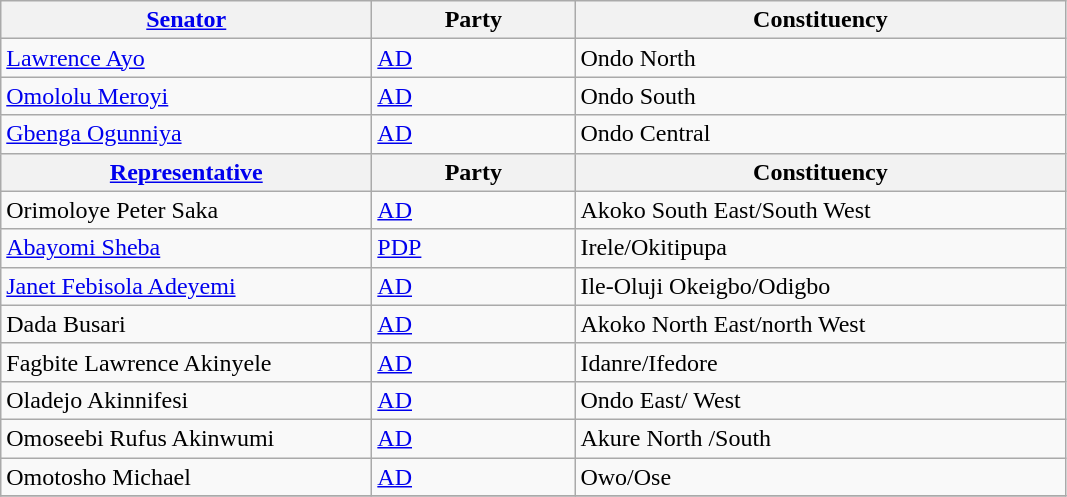<table class="wikitable sortable">
<tr>
<th style="width:15em"><a href='#'>Senator</a></th>
<th style="width:8em">Party</th>
<th style="width:20em">Constituency</th>
</tr>
<tr>
<td><a href='#'>Lawrence Ayo</a></td>
<td><a href='#'>AD</a></td>
<td>Ondo North</td>
</tr>
<tr>
<td><a href='#'>Omololu Meroyi</a></td>
<td><a href='#'>AD</a></td>
<td>Ondo South</td>
</tr>
<tr>
<td><a href='#'>Gbenga Ogunniya</a></td>
<td><a href='#'>AD</a></td>
<td>Ondo Central</td>
</tr>
<tr>
<th style="width:15em"><a href='#'>Representative</a></th>
<th style="width:8em">Party</th>
<th style="width:20em">Constituency</th>
</tr>
<tr>
<td>Orimoloye Peter Saka</td>
<td><a href='#'>AD</a></td>
<td>Akoko South East/South West</td>
</tr>
<tr>
<td><a href='#'>Abayomi Sheba</a></td>
<td><a href='#'>PDP</a></td>
<td>Irele/Okitipupa</td>
</tr>
<tr>
<td><a href='#'>Janet Febisola Adeyemi</a></td>
<td><a href='#'>AD</a></td>
<td>Ile-Oluji Okeigbo/Odigbo</td>
</tr>
<tr>
<td>Dada Busari</td>
<td><a href='#'>AD</a></td>
<td>Akoko North East/north West</td>
</tr>
<tr>
<td>Fagbite Lawrence Akinyele</td>
<td><a href='#'>AD</a></td>
<td>Idanre/Ifedore</td>
</tr>
<tr>
<td>Oladejo Akinnifesi</td>
<td><a href='#'>AD</a></td>
<td>Ondo East/ West</td>
</tr>
<tr>
<td>Omoseebi Rufus Akinwumi</td>
<td><a href='#'>AD</a></td>
<td>Akure North /South</td>
</tr>
<tr>
<td>Omotosho Michael</td>
<td><a href='#'>AD</a></td>
<td>Owo/Ose</td>
</tr>
<tr>
</tr>
</table>
